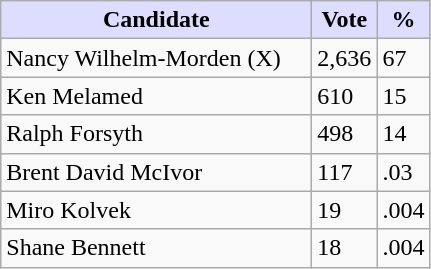<table class="wikitable">
<tr>
<th style="background:#ddf; width:200px;">Candidate</th>
<th style="background:#ddf;">Vote</th>
<th style="background:#ddf;">%</th>
</tr>
<tr>
<td>Nancy Wilhelm-Morden (X)</td>
<td>2,636</td>
<td>67</td>
</tr>
<tr>
<td>Ken Melamed</td>
<td>610</td>
<td>15</td>
</tr>
<tr>
<td>Ralph Forsyth</td>
<td>498</td>
<td>14</td>
</tr>
<tr>
<td>Brent David McIvor</td>
<td>117</td>
<td>.03</td>
</tr>
<tr>
<td>Miro Kolvek</td>
<td>19</td>
<td>.004</td>
</tr>
<tr>
<td>Shane Bennett</td>
<td>18</td>
<td>.004</td>
</tr>
</table>
